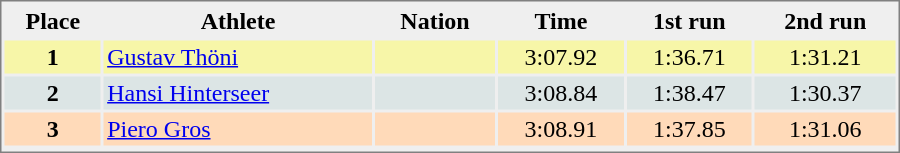<table style="border-style:solid;border-width:1px;border-color:#808080;background-color:#EFEFEF" cellspacing="2" cellpadding="2" width="600px">
<tr bgcolor="#EFEFEF">
<th>Place</th>
<th>Athlete</th>
<th>Nation</th>
<th>Time</th>
<th>1st run</th>
<th>2nd run</th>
</tr>
<tr align="center" valign="top" bgcolor="#F7F6A8">
<th>1</th>
<td align="left"><a href='#'>Gustav Thöni</a></td>
<td align="left"></td>
<td>3:07.92</td>
<td>1:36.71</td>
<td>1:31.21</td>
</tr>
<tr align="center" valign="top" bgcolor="#DCE5E5">
<th>2</th>
<td align="left"><a href='#'>Hansi Hinterseer</a></td>
<td align="left"></td>
<td>3:08.84</td>
<td>1:38.47</td>
<td>1:30.37</td>
</tr>
<tr align="center" valign="top" bgcolor="#FFDAB9">
<th>3</th>
<td align="left"><a href='#'>Piero Gros</a></td>
<td align="left"></td>
<td>3:08.91</td>
<td>1:37.85</td>
<td>1:31.06</td>
</tr>
<tr align="center" valign="top" bgcolor="#FFFFFF">
</tr>
</table>
